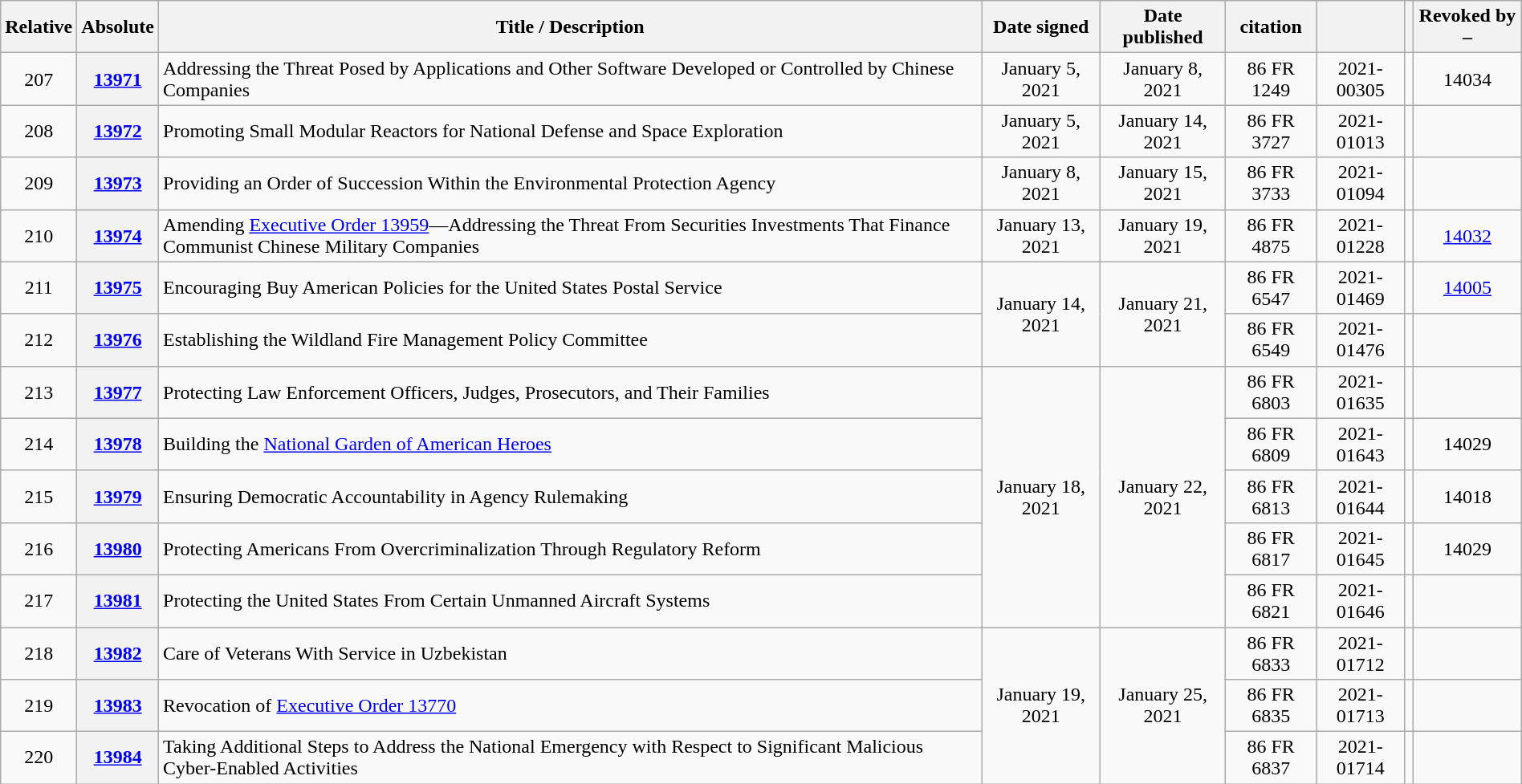<table class="wikitable sortable plainrowheaders" style="width:100%">
<tr style="text-align:center">
<th>Relative </th>
<th>Absolute </th>
<th>Title / Description</th>
<th>Date signed</th>
<th>Date published</th>
<th> citation</th>
<th>  </th>
<th class="unsortable"></th>
<th>Revoked by –  </th>
</tr>
<tr style="text-align:center">
<td>207</td>
<th><a href='#'>13971</a></th>
<td style="text-align:left">Addressing the Threat Posed by Applications and Other Software Developed or Controlled by Chinese Companies</td>
<td>January 5, 2021</td>
<td>January 8, 2021</td>
<td>86 FR 1249</td>
<td>2021-00305</td>
<td></td>
<td>14034</td>
</tr>
<tr style="text-align:center">
<td>208</td>
<th><a href='#'>13972</a></th>
<td style="text-align:left">Promoting Small Modular Reactors for National Defense and Space Exploration</td>
<td>January 5, 2021</td>
<td>January 14, 2021</td>
<td>86 FR 3727</td>
<td>2021-01013</td>
<td></td>
<td></td>
</tr>
<tr style="text-align:center">
<td>209</td>
<th><a href='#'>13973</a></th>
<td style="text-align:left">Providing an Order of Succession Within the Environmental Protection Agency</td>
<td>January 8, 2021</td>
<td>January 15, 2021</td>
<td>86 FR 3733</td>
<td>2021-01094</td>
<td></td>
<td></td>
</tr>
<tr style="text-align:center">
<td>210</td>
<th><a href='#'>13974</a></th>
<td style="text-align:left">Amending <a href='#'>Executive Order 13959</a>—Addressing the Threat From Securities Investments That Finance Communist Chinese Military Companies</td>
<td>January 13, 2021</td>
<td>January 19, 2021</td>
<td>86 FR 4875</td>
<td>2021-01228</td>
<td></td>
<td><a href='#'>14032</a></td>
</tr>
<tr style="text-align:center">
<td>211</td>
<th><a href='#'>13975</a></th>
<td style="text-align:left">Encouraging Buy American Policies for the United States Postal Service</td>
<td rowspan=2>January 14, 2021</td>
<td rowspan=2>January 21, 2021</td>
<td>86 FR 6547</td>
<td>2021-01469</td>
<td></td>
<td><a href='#'>14005</a></td>
</tr>
<tr style="text-align:center">
<td>212</td>
<th><a href='#'>13976</a></th>
<td style="text-align:left">Establishing the Wildland Fire Management Policy Committee</td>
<td>86 FR 6549</td>
<td>2021-01476</td>
<td></td>
<td></td>
</tr>
<tr style="text-align:center">
<td>213</td>
<th><a href='#'>13977</a></th>
<td style="text-align:left">Protecting Law Enforcement Officers, Judges, Prosecutors, and Their Families</td>
<td rowspan=5>January 18, 2021</td>
<td rowspan=5>January 22, 2021</td>
<td>86 FR 6803</td>
<td>2021-01635</td>
<td></td>
<td></td>
</tr>
<tr style="text-align:center">
<td>214</td>
<th><a href='#'>13978</a></th>
<td style="text-align:left">Building the <a href='#'>National Garden of American Heroes</a></td>
<td>86 FR 6809</td>
<td>2021-01643</td>
<td></td>
<td>14029</td>
</tr>
<tr style="text-align:center">
<td>215</td>
<th><a href='#'>13979</a></th>
<td style="text-align:left">Ensuring Democratic Accountability in Agency Rulemaking</td>
<td>86 FR 6813</td>
<td>2021-01644</td>
<td></td>
<td>14018</td>
</tr>
<tr style="text-align:center">
<td>216</td>
<th><a href='#'>13980</a></th>
<td style="text-align:left">Protecting Americans From Overcriminalization Through Regulatory Reform</td>
<td>86 FR 6817</td>
<td>2021-01645</td>
<td></td>
<td>14029</td>
</tr>
<tr style="text-align:center">
<td>217</td>
<th><a href='#'>13981</a></th>
<td style="text-align:left">Protecting the United States From Certain Unmanned Aircraft Systems</td>
<td>86 FR 6821</td>
<td>2021-01646</td>
<td></td>
<td></td>
</tr>
<tr style="text-align:center">
<td>218</td>
<th><a href='#'>13982</a></th>
<td style="text-align:left">Care of Veterans With Service in Uzbekistan</td>
<td rowspan=3>January 19, 2021</td>
<td rowspan=3>January 25, 2021</td>
<td>86 FR 6833</td>
<td>2021-01712</td>
<td></td>
<td></td>
</tr>
<tr style="text-align:center">
<td>219</td>
<th><a href='#'>13983</a></th>
<td style="text-align:left">Revocation of <a href='#'>Executive Order 13770</a></td>
<td>86 FR 6835</td>
<td>2021-01713</td>
<td></td>
<td></td>
</tr>
<tr style="text-align:center">
<td>220</td>
<th><a href='#'>13984</a></th>
<td style="text-align:left">Taking Additional Steps to Address the National Emergency with Respect to Significant Malicious Cyber-Enabled Activities</td>
<td>86 FR 6837</td>
<td>2021-01714</td>
<td></td>
<td></td>
</tr>
</table>
